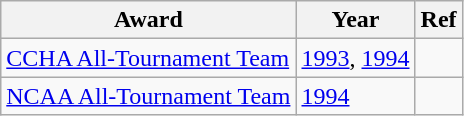<table class="wikitable">
<tr>
<th>Award</th>
<th>Year</th>
<th>Ref</th>
</tr>
<tr>
<td><a href='#'>CCHA All-Tournament Team</a></td>
<td><a href='#'>1993</a>, <a href='#'>1994</a></td>
<td></td>
</tr>
<tr>
<td><a href='#'>NCAA All-Tournament Team</a></td>
<td><a href='#'>1994</a></td>
<td></td>
</tr>
</table>
